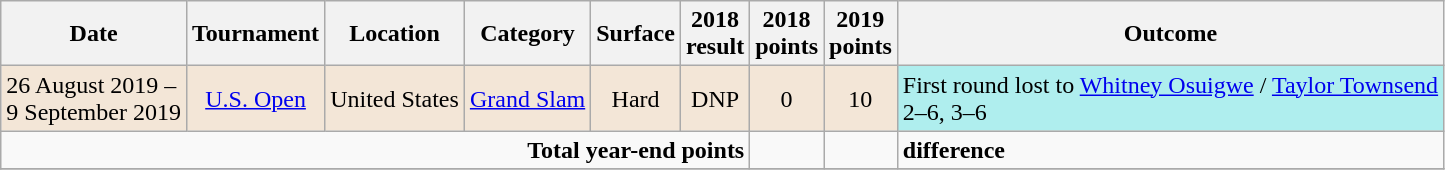<table class="wikitable">
<tr>
<th>Date</th>
<th>Tournament</th>
<th>Location</th>
<th>Category</th>
<th>Surface</th>
<th>2018<br>result</th>
<th>2018<br>points</th>
<th>2019<br>points</th>
<th>Outcome</th>
</tr>
<tr style="background:#F3E6D7">
<td>26 August 2019 –<br>9 September 2019</td>
<td align=center><a href='#'>U.S. Open</a></td>
<td align=center>United States</td>
<td align=center><a href='#'>Grand Slam</a></td>
<td align=center>Hard</td>
<td align=center>DNP</td>
<td align=center>0</td>
<td align=center>10</td>
<td style="background:#afeeee">First round lost to  <a href='#'>Whitney Osuigwe</a> /  <a href='#'>Taylor Townsend</a><br>2–6, 3–6</td>
</tr>
<tr>
<td colspan=6 align=right><strong>Total year-end points</strong></td>
<td align=center></td>
<td align=center></td>
<td>  <strong>difference</strong></td>
</tr>
<tr>
</tr>
</table>
